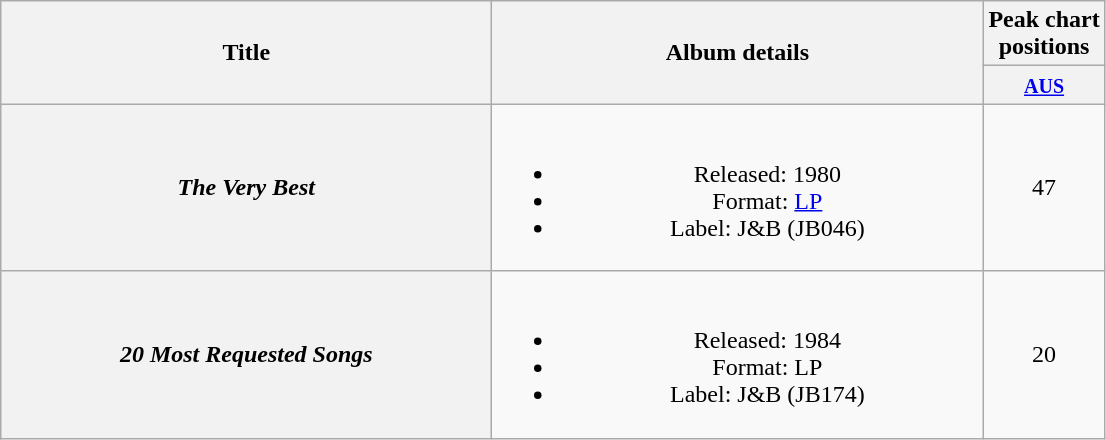<table class="wikitable plainrowheaders" style="text-align:center;" border="1">
<tr>
<th scope="col" rowspan="2" style="width:20em;">Title</th>
<th scope="col" rowspan="2" style="width:20em;">Album details</th>
<th scope="col" colspan="1">Peak chart<br>positions</th>
</tr>
<tr>
<th scope="col" style="text-align:center;"><small><a href='#'>AUS</a></small><br></th>
</tr>
<tr>
<th scope="row"><em>The Very Best</em></th>
<td><br><ul><li>Released: 1980</li><li>Format: <a href='#'>LP</a></li><li>Label: J&B (JB046)</li></ul></td>
<td align="center">47</td>
</tr>
<tr>
<th scope="row"><em>20 Most Requested Songs</em></th>
<td><br><ul><li>Released: 1984</li><li>Format: LP</li><li>Label: J&B (JB174)</li></ul></td>
<td align="center">20</td>
</tr>
</table>
